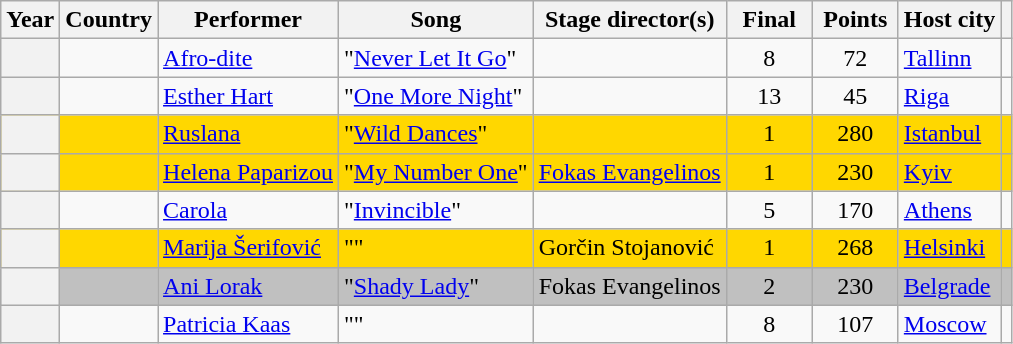<table class="wikitable sortable">
<tr>
<th scope="col">Year</th>
<th scope="col">Country</th>
<th scope="col">Performer</th>
<th scope="col">Song</th>
<th scope="col">Stage director(s)</th>
<th scope="col" width=50px>Final</th>
<th scope="col" width=50px>Points</th>
<th scope="col">Host city</th>
<th scope="col"></th>
</tr>
<tr>
<th scope="row"></th>
<td></td>
<td><a href='#'>Afro-dite</a></td>
<td>"<a href='#'>Never Let It Go</a>"</td>
<td></td>
<td style="text-align: center;">8</td>
<td style="text-align: center;">72</td>
<td> <a href='#'>Tallinn</a></td>
<td></td>
</tr>
<tr>
<th scope="row"></th>
<td></td>
<td><a href='#'>Esther Hart</a></td>
<td>"<a href='#'>One More Night</a>"</td>
<td></td>
<td style="text-align: center;">13</td>
<td style="text-align: center;">45</td>
<td> <a href='#'>Riga</a></td>
<td></td>
</tr>
<tr bgcolor="gold">
<th scope="row"></th>
<td></td>
<td><a href='#'>Ruslana</a></td>
<td>"<a href='#'>Wild Dances</a>"</td>
<td></td>
<td style="text-align: center;">1</td>
<td style="text-align: center;">280</td>
<td> <a href='#'>Istanbul</a></td>
<td></td>
</tr>
<tr bgcolor="gold">
<th scope="row"></th>
<td></td>
<td><a href='#'>Helena Paparizou</a></td>
<td>"<a href='#'>My Number One</a>"</td>
<td><a href='#'>Fokas Evangelinos</a></td>
<td style="text-align: center;">1</td>
<td style="text-align: center;">230</td>
<td> <a href='#'>Kyiv</a></td>
<td></td>
</tr>
<tr>
<th scope="row"></th>
<td></td>
<td><a href='#'>Carola</a></td>
<td>"<a href='#'>Invincible</a>"</td>
<td></td>
<td style="text-align: center;">5</td>
<td style="text-align: center;">170</td>
<td> <a href='#'>Athens</a></td>
<td></td>
</tr>
<tr bgcolor="gold">
<th scope="row"></th>
<td></td>
<td><a href='#'>Marija Šerifović</a></td>
<td>"" </td>
<td>Gorčin Stojanović</td>
<td style="text-align: center;">1</td>
<td style="text-align: center;">268</td>
<td> <a href='#'>Helsinki</a></td>
<td></td>
</tr>
<tr bgcolor="silver">
<th scope="row"></th>
<td></td>
<td><a href='#'>Ani Lorak</a></td>
<td>"<a href='#'>Shady Lady</a>"</td>
<td>Fokas Evangelinos</td>
<td style="text-align: center;">2</td>
<td style="text-align: center;">230</td>
<td> <a href='#'>Belgrade</a></td>
<td style="text-align: center;"></td>
</tr>
<tr>
<th scope="row"></th>
<td></td>
<td><a href='#'>Patricia Kaas</a></td>
<td>""</td>
<td></td>
<td style="text-align: center;">8</td>
<td style="text-align: center;">107</td>
<td> <a href='#'>Moscow</a></td>
<td style="text-align: center;"></td>
</tr>
</table>
